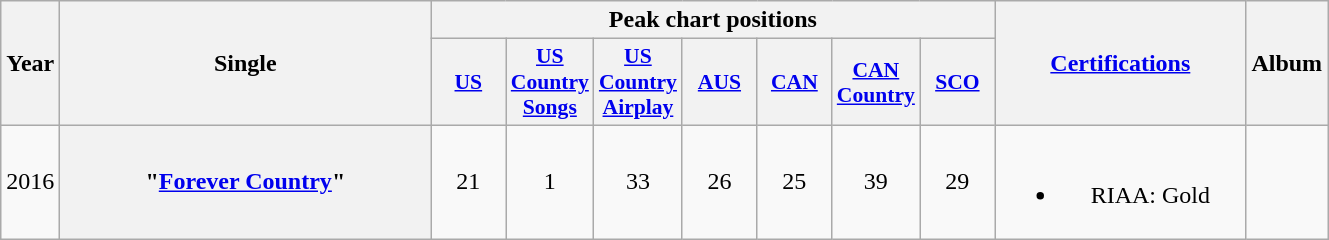<table class="wikitable plainrowheaders" style="text-align:center;">
<tr>
<th rowspan="2">Year</th>
<th rowspan="2" style="width:15em;">Single</th>
<th colspan="7">Peak chart positions</th>
<th rowspan="2" style="width:10em;"><a href='#'>Certifications</a></th>
<th rowspan="2">Album</th>
</tr>
<tr>
<th scope="col" style="width:3em;font-size:90%;"><a href='#'>US</a></th>
<th scope="col" style="width:3em;font-size:90%;"><a href='#'>US Country Songs</a></th>
<th scope="col" style="width:3em;font-size:90%;"><a href='#'>US Country Airplay</a></th>
<th scope="col" style="width:3em;font-size:90%;"><a href='#'>AUS</a></th>
<th scope="col" style="width:3em;font-size:90%;"><a href='#'>CAN</a></th>
<th scope="col" style="width:3em;font-size:90%;"><a href='#'>CAN Country</a></th>
<th scope="col" style="width:3em;font-size:90%;"><a href='#'>SCO</a></th>
</tr>
<tr>
<td>2016</td>
<th scope="row">"<a href='#'>Forever Country</a>"<br></th>
<td>21</td>
<td>1</td>
<td>33</td>
<td>26</td>
<td>25</td>
<td>39</td>
<td>29</td>
<td><br><ul><li>RIAA: Gold</li></ul></td>
<td></td>
</tr>
</table>
